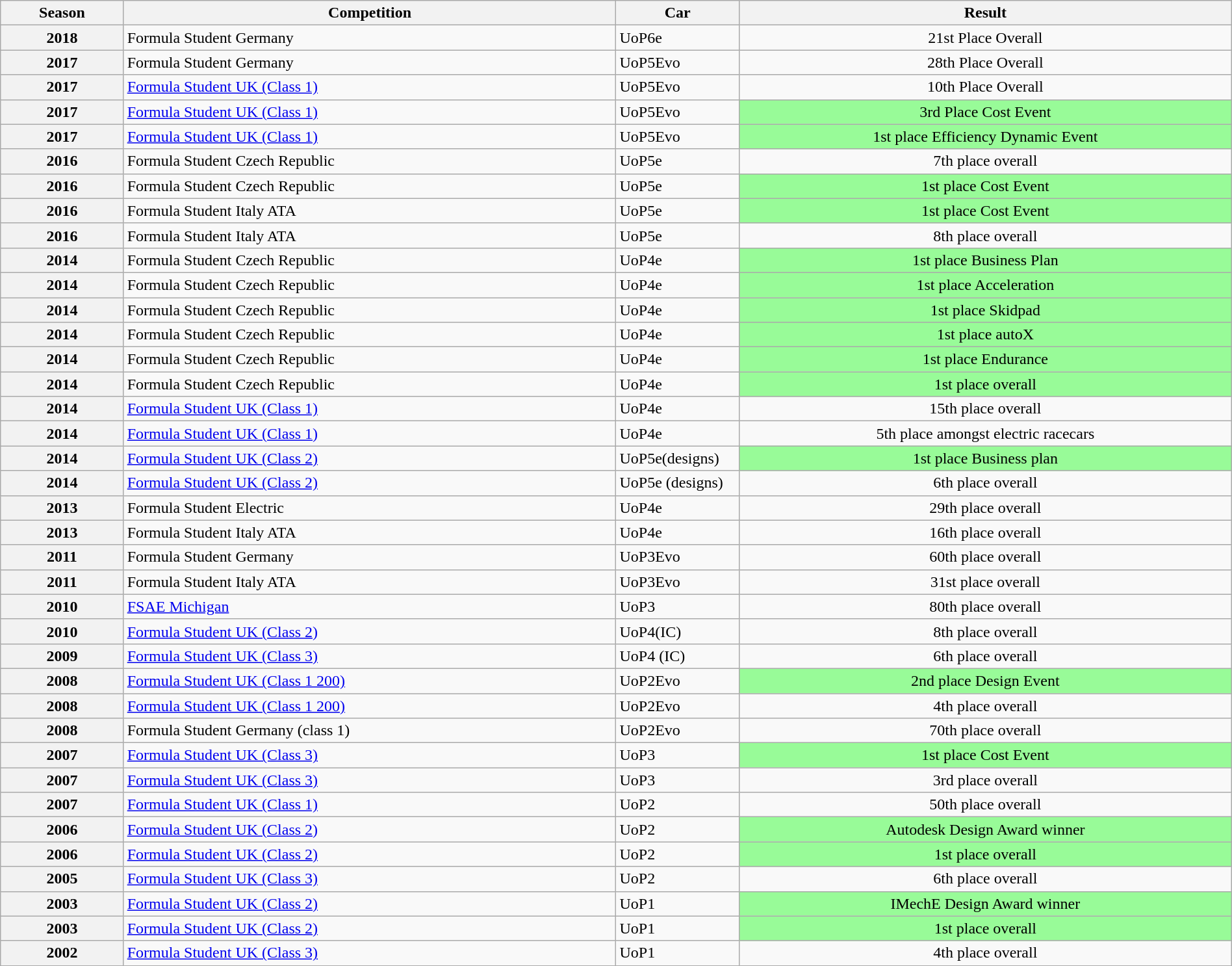<table class="wikitable" width=100%>
<tr>
<th width=10%>Season</th>
<th width=40%>Competition</th>
<th width=10%>Car</th>
<th width=40%>Result</th>
</tr>
<tr>
<th>2018</th>
<td>Formula Student Germany</td>
<td>UoP6e</td>
<td style="text-align:center;">21st Place Overall</td>
</tr>
<tr>
<th>2017</th>
<td>Formula Student Germany</td>
<td>UoP5Evo</td>
<td style="text-align:center;">28th Place Overall</td>
</tr>
<tr>
<th>2017</th>
<td><a href='#'>Formula Student UK (Class 1)</a></td>
<td>UoP5Evo</td>
<td style="text-align:center;">10th Place Overall</td>
</tr>
<tr>
<th>2017</th>
<td><a href='#'>Formula Student UK (Class 1)</a></td>
<td>UoP5Evo</td>
<td style="background:#98FB98;text-align:center;">3rd Place Cost Event</td>
</tr>
<tr>
<th>2017</th>
<td><a href='#'>Formula Student UK (Class 1)</a></td>
<td>UoP5Evo</td>
<td style="background:#98FB98;text-align:center;">1st place Efficiency Dynamic Event</td>
</tr>
<tr>
<th>2016</th>
<td>Formula Student Czech Republic</td>
<td>UoP5e</td>
<td style="text-align:center;">7th place overall</td>
</tr>
<tr>
<th>2016</th>
<td>Formula Student Czech Republic</td>
<td>UoP5e</td>
<td style="background:#98FB98;text-align:center;">1st place Cost Event</td>
</tr>
<tr>
<th>2016</th>
<td>Formula Student Italy ATA</td>
<td>UoP5e</td>
<td style="background:#98FB98;text-align:center;">1st place Cost Event</td>
</tr>
<tr>
<th>2016</th>
<td>Formula Student Italy ATA</td>
<td>UoP5e</td>
<td style="text-align:center;">8th place overall</td>
</tr>
<tr>
<th>2014</th>
<td>Formula Student Czech Republic</td>
<td>UoP4e</td>
<td style="background:#98FB98;text-align:center;">1st place Business Plan</td>
</tr>
<tr>
<th>2014</th>
<td>Formula Student Czech Republic</td>
<td>UoP4e</td>
<td style="background:#98FB98;text-align:center;">1st place Acceleration</td>
</tr>
<tr>
<th>2014</th>
<td>Formula Student Czech Republic</td>
<td>UoP4e</td>
<td style="background:#98FB98;text-align:center;">1st place Skidpad</td>
</tr>
<tr>
<th>2014</th>
<td>Formula Student Czech Republic</td>
<td>UoP4e</td>
<td style="background:#98FB98;text-align:center;">1st place autoX</td>
</tr>
<tr>
<th>2014</th>
<td>Formula Student Czech Republic</td>
<td>UoP4e</td>
<td style="background:#98FB98;text-align:center;">1st place Endurance</td>
</tr>
<tr>
<th>2014</th>
<td>Formula Student Czech Republic</td>
<td>UoP4e</td>
<td style="background:#98FB98;text-align:center;">1st place overall</td>
</tr>
<tr>
<th>2014</th>
<td><a href='#'>Formula Student UK (Class 1)</a></td>
<td>UoP4e</td>
<td style="text-align:center;">15th place overall</td>
</tr>
<tr>
<th>2014</th>
<td><a href='#'>Formula Student UK (Class 1)</a></td>
<td>UoP4e</td>
<td style="text-align:center;">5th place amongst electric racecars</td>
</tr>
<tr>
<th>2014</th>
<td><a href='#'>Formula Student UK (Class 2)</a></td>
<td>UoP5e(designs)</td>
<td style="background:#98FB98;text-align:center;">1st place Business plan</td>
</tr>
<tr>
<th>2014</th>
<td><a href='#'>Formula Student UK (Class 2)</a></td>
<td>UoP5e (designs)</td>
<td style="text-align:center;">6th place overall</td>
</tr>
<tr>
<th>2013</th>
<td>Formula Student Electric</td>
<td>UoP4e</td>
<td style="text-align:center;">29th place overall</td>
</tr>
<tr>
<th>2013</th>
<td>Formula Student Italy ATA </td>
<td>UoP4e</td>
<td style="text-align:center;">16th place overall</td>
</tr>
<tr>
<th>2011</th>
<td>Formula Student Germany</td>
<td>UoP3Evo</td>
<td style="text-align:center;">60th place overall</td>
</tr>
<tr>
<th>2011</th>
<td>Formula Student Italy ATA </td>
<td>UoP3Evo</td>
<td style="text-align:center;">31st place overall</td>
</tr>
<tr>
<th>2010</th>
<td><a href='#'>FSAE Michigan</a></td>
<td>UoP3</td>
<td style="text-align:center;">80th place overall</td>
</tr>
<tr>
<th>2010</th>
<td><a href='#'>Formula Student UK (Class 2)</a></td>
<td>UoP4(IC)</td>
<td style="text-align:center;">8th place overall</td>
</tr>
<tr>
<th>2009</th>
<td><a href='#'>Formula Student UK (Class 3)</a></td>
<td>UoP4 (IC)</td>
<td style="text-align:center;">6th place overall</td>
</tr>
<tr>
<th>2008</th>
<td><a href='#'>Formula Student UK (Class 1 200)</a></td>
<td>UoP2Evo</td>
<td style="background:#98FB98;text-align:center;">2nd place Design Event</td>
</tr>
<tr>
<th>2008</th>
<td><a href='#'>Formula Student UK (Class 1 200)</a></td>
<td>UoP2Evo</td>
<td style="text-align:center;">4th place overall</td>
</tr>
<tr>
<th>2008</th>
<td>Formula Student Germany (class 1)</td>
<td>UoP2Evo</td>
<td style="text-align:center;">70th place overall</td>
</tr>
<tr>
<th>2007</th>
<td><a href='#'>Formula Student UK (Class 3)</a></td>
<td>UoP3</td>
<td style="background:#98FB98;text-align:center;">1st place Cost Event</td>
</tr>
<tr>
<th>2007</th>
<td><a href='#'>Formula Student UK (Class 3)</a></td>
<td>UoP3</td>
<td style="text-align:center;">3rd place overall</td>
</tr>
<tr>
<th>2007</th>
<td><a href='#'>Formula Student UK (Class 1)</a></td>
<td>UoP2</td>
<td style="text-align:center;">50th place overall</td>
</tr>
<tr>
<th>2006</th>
<td><a href='#'>Formula Student UK (Class 2)</a></td>
<td>UoP2</td>
<td style="background:#98FB98;text-align:center;">Autodesk Design Award winner</td>
</tr>
<tr>
<th>2006</th>
<td><a href='#'>Formula Student UK (Class 2)</a></td>
<td>UoP2</td>
<td style="background:#98FB98;text-align:center;">1st place overall</td>
</tr>
<tr>
<th>2005</th>
<td><a href='#'>Formula Student UK (Class 3)</a></td>
<td>UoP2</td>
<td style="text-align:center;">6th place overall</td>
</tr>
<tr>
<th>2003</th>
<td><a href='#'>Formula Student UK (Class 2)</a></td>
<td>UoP1</td>
<td style="background:#98FB98;text-align:center;">IMechE Design Award winner</td>
</tr>
<tr>
<th>2003</th>
<td><a href='#'>Formula Student UK (Class 2)</a></td>
<td>UoP1</td>
<td style="background:#98FB98;text-align:center;">1st place overall</td>
</tr>
<tr>
<th>2002</th>
<td><a href='#'>Formula Student UK (Class 3)</a></td>
<td>UoP1</td>
<td style="text-align:center;">4th place overall</td>
</tr>
</table>
